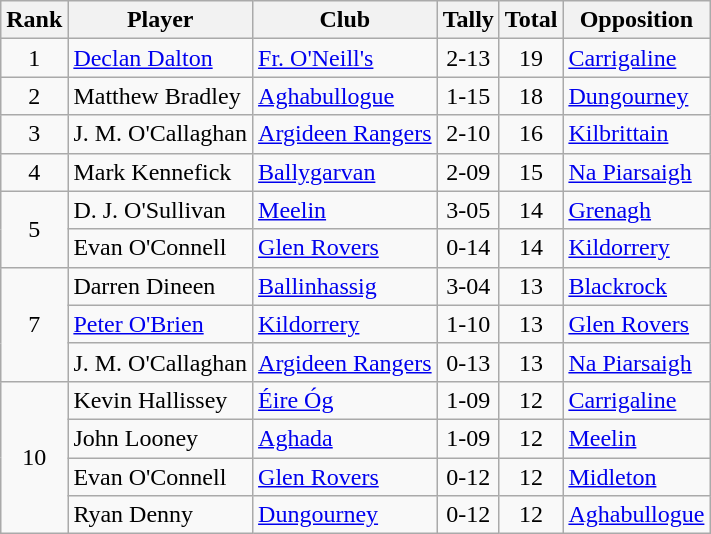<table class="wikitable">
<tr>
<th>Rank</th>
<th>Player</th>
<th>Club</th>
<th>Tally</th>
<th>Total</th>
<th>Opposition</th>
</tr>
<tr>
<td rowspan="1" style="text-align:center;">1</td>
<td><a href='#'>Declan Dalton</a></td>
<td><a href='#'>Fr. O'Neill's</a></td>
<td align=center>2-13</td>
<td align=center>19</td>
<td><a href='#'>Carrigaline</a></td>
</tr>
<tr>
<td rowspan="1" style="text-align:center;">2</td>
<td>Matthew Bradley</td>
<td><a href='#'>Aghabullogue</a></td>
<td align=center>1-15</td>
<td align=center>18</td>
<td><a href='#'>Dungourney</a></td>
</tr>
<tr>
<td rowspan="1" style="text-align:center;">3</td>
<td>J. M. O'Callaghan</td>
<td><a href='#'>Argideen Rangers</a></td>
<td align=center>2-10</td>
<td align=center>16</td>
<td><a href='#'>Kilbrittain</a></td>
</tr>
<tr>
<td rowspan="1" style="text-align:center;">4</td>
<td>Mark Kennefick</td>
<td><a href='#'>Ballygarvan</a></td>
<td align=center>2-09</td>
<td align=center>15</td>
<td><a href='#'>Na Piarsaigh</a></td>
</tr>
<tr>
<td rowspan="2" style="text-align:center;">5</td>
<td>D. J. O'Sullivan</td>
<td><a href='#'>Meelin</a></td>
<td align=center>3-05</td>
<td align=center>14</td>
<td><a href='#'>Grenagh</a></td>
</tr>
<tr>
<td>Evan O'Connell</td>
<td><a href='#'>Glen Rovers</a></td>
<td align=center>0-14</td>
<td align=center>14</td>
<td><a href='#'>Kildorrery</a></td>
</tr>
<tr>
<td rowspan="3" style="text-align:center;">7</td>
<td>Darren Dineen</td>
<td><a href='#'>Ballinhassig</a></td>
<td align=center>3-04</td>
<td align=center>13</td>
<td><a href='#'>Blackrock</a></td>
</tr>
<tr>
<td><a href='#'>Peter O'Brien</a></td>
<td><a href='#'>Kildorrery</a></td>
<td align=center>1-10</td>
<td align=center>13</td>
<td><a href='#'>Glen Rovers</a></td>
</tr>
<tr>
<td>J. M. O'Callaghan</td>
<td><a href='#'>Argideen Rangers</a></td>
<td align=center>0-13</td>
<td align=center>13</td>
<td><a href='#'>Na Piarsaigh</a></td>
</tr>
<tr>
<td rowspan="4" style="text-align:center;">10</td>
<td>Kevin Hallissey</td>
<td><a href='#'>Éire Óg</a></td>
<td align=center>1-09</td>
<td align=center>12</td>
<td><a href='#'>Carrigaline</a></td>
</tr>
<tr>
<td>John Looney</td>
<td><a href='#'>Aghada</a></td>
<td align=center>1-09</td>
<td align=center>12</td>
<td><a href='#'>Meelin</a></td>
</tr>
<tr>
<td>Evan O'Connell</td>
<td><a href='#'>Glen Rovers</a></td>
<td align=center>0-12</td>
<td align=center>12</td>
<td><a href='#'>Midleton</a></td>
</tr>
<tr>
<td>Ryan Denny</td>
<td><a href='#'>Dungourney</a></td>
<td align=center>0-12</td>
<td align=center>12</td>
<td><a href='#'>Aghabullogue</a></td>
</tr>
</table>
